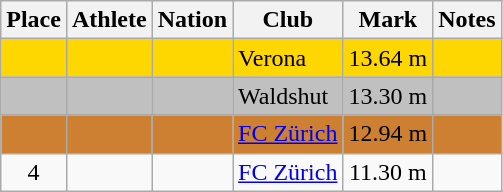<table class="wikitable sortable">
<tr>
<th>Place</th>
<th>Athlete</th>
<th>Nation</th>
<th>Club</th>
<th>Mark</th>
<th>Notes</th>
</tr>
<tr style="background:gold;">
<td align=center></td>
<td></td>
<td></td>
<td>Verona</td>
<td align=center>13.64 m </td>
<td></td>
</tr>
<tr style="background:silver;">
<td align=center></td>
<td></td>
<td></td>
<td>Waldshut</td>
<td align=center>13.30 m</td>
<td></td>
</tr>
<tr style="background:#CD7F32;">
<td align=center></td>
<td></td>
<td></td>
<td><a href='#'>FC Zürich</a></td>
<td align=center>12.94 m</td>
<td></td>
</tr>
<tr>
<td align=center>4</td>
<td></td>
<td></td>
<td><a href='#'>FC Zürich</a></td>
<td align=center>11.30 m</td>
<td></td>
</tr>
</table>
